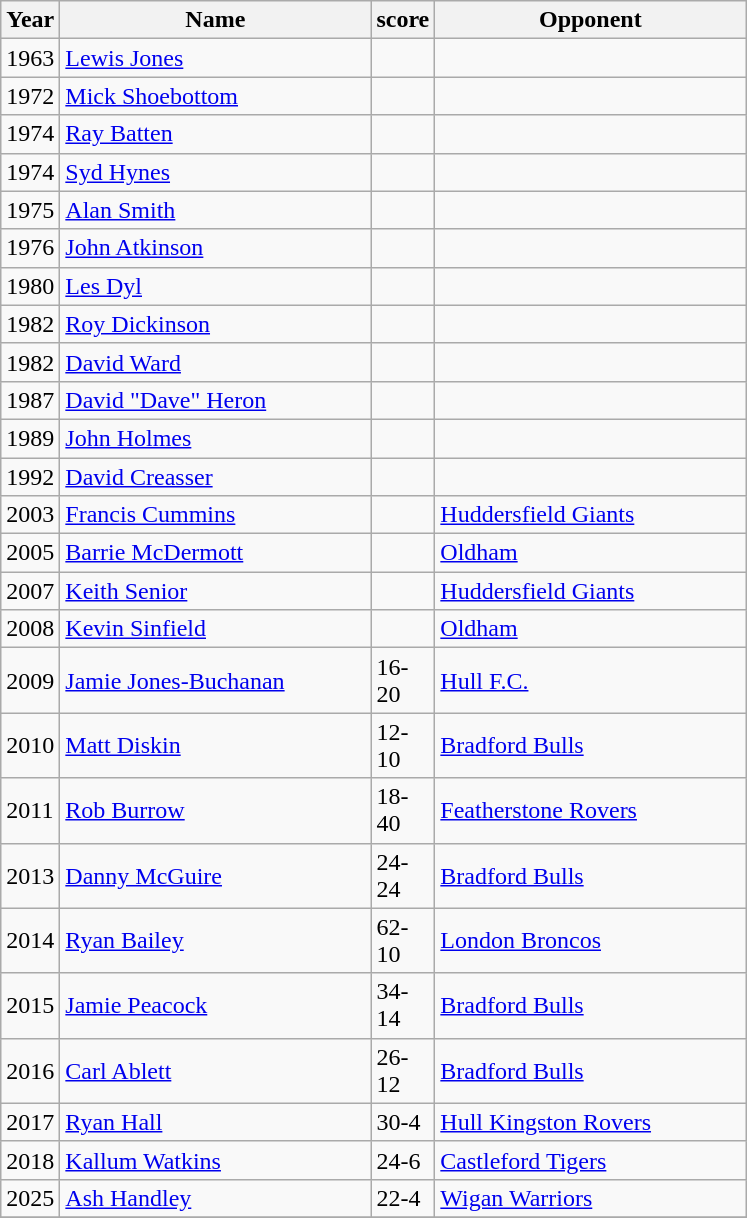<table class="wikitable">
<tr>
<th style="width:10px;">Year</th>
<th style="width:200px;">Name</th>
<th style="width:10px;">score</th>
<th width=200px>Opponent</th>
</tr>
<tr>
<td>1963</td>
<td> <a href='#'>Lewis Jones</a></td>
<td></td>
<td></td>
</tr>
<tr>
<td>1972</td>
<td> <a href='#'>Mick Shoebottom</a></td>
<td></td>
<td></td>
</tr>
<tr>
<td>1974</td>
<td> <a href='#'>Ray Batten</a></td>
<td></td>
<td></td>
</tr>
<tr>
<td>1974</td>
<td> <a href='#'>Syd Hynes</a></td>
<td></td>
<td></td>
</tr>
<tr>
<td>1975</td>
<td> <a href='#'>Alan Smith</a></td>
<td></td>
<td></td>
</tr>
<tr>
<td>1976</td>
<td> <a href='#'>John Atkinson</a></td>
<td></td>
<td></td>
</tr>
<tr>
<td>1980</td>
<td> <a href='#'>Les Dyl</a></td>
<td></td>
<td></td>
</tr>
<tr>
<td>1982</td>
<td> <a href='#'>Roy Dickinson</a></td>
<td></td>
<td></td>
</tr>
<tr>
<td>1982</td>
<td> <a href='#'>David Ward</a></td>
<td></td>
<td></td>
</tr>
<tr>
<td>1987</td>
<td> <a href='#'>David "Dave" Heron</a></td>
<td></td>
<td></td>
</tr>
<tr>
<td>1989</td>
<td> <a href='#'>John Holmes</a></td>
<td></td>
<td></td>
</tr>
<tr>
<td>1992</td>
<td> <a href='#'>David Creasser</a></td>
<td></td>
<td></td>
</tr>
<tr>
<td>2003</td>
<td> <a href='#'>Francis Cummins</a></td>
<td></td>
<td> <a href='#'>Huddersfield Giants</a></td>
</tr>
<tr>
<td>2005</td>
<td> <a href='#'>Barrie McDermott</a></td>
<td></td>
<td> <a href='#'>Oldham</a></td>
</tr>
<tr>
<td>2007</td>
<td> <a href='#'>Keith Senior</a></td>
<td></td>
<td> <a href='#'>Huddersfield Giants</a></td>
</tr>
<tr>
<td>2008</td>
<td> <a href='#'>Kevin Sinfield</a></td>
<td></td>
<td> <a href='#'>Oldham</a></td>
</tr>
<tr>
<td>2009</td>
<td> <a href='#'>Jamie Jones-Buchanan</a></td>
<td>16-20</td>
<td> <a href='#'>Hull F.C.</a></td>
</tr>
<tr>
<td>2010</td>
<td> <a href='#'>Matt Diskin</a></td>
<td>12-10</td>
<td> <a href='#'>Bradford Bulls</a></td>
</tr>
<tr>
<td>2011</td>
<td> <a href='#'>Rob Burrow</a></td>
<td>18-40</td>
<td> <a href='#'>Featherstone Rovers</a></td>
</tr>
<tr>
<td>2013</td>
<td> <a href='#'>Danny McGuire</a></td>
<td>24-24</td>
<td> <a href='#'>Bradford Bulls</a></td>
</tr>
<tr>
<td>2014</td>
<td> <a href='#'>Ryan Bailey</a></td>
<td>62-10</td>
<td> <a href='#'>London Broncos</a></td>
</tr>
<tr>
<td>2015</td>
<td> <a href='#'>Jamie Peacock</a></td>
<td>34-14</td>
<td> <a href='#'>Bradford Bulls</a></td>
</tr>
<tr>
<td>2016</td>
<td> <a href='#'>Carl Ablett</a></td>
<td>26-12</td>
<td> <a href='#'>Bradford Bulls</a></td>
</tr>
<tr>
<td>2017</td>
<td> <a href='#'>Ryan Hall</a></td>
<td>30-4</td>
<td> <a href='#'>Hull Kingston Rovers</a></td>
</tr>
<tr>
<td>2018</td>
<td> <a href='#'>Kallum Watkins</a></td>
<td>24-6</td>
<td> <a href='#'>Castleford Tigers</a></td>
</tr>
<tr>
<td>2025</td>
<td> <a href='#'>Ash Handley</a></td>
<td>22-4</td>
<td> <a href='#'>Wigan Warriors</a></td>
</tr>
<tr>
</tr>
</table>
